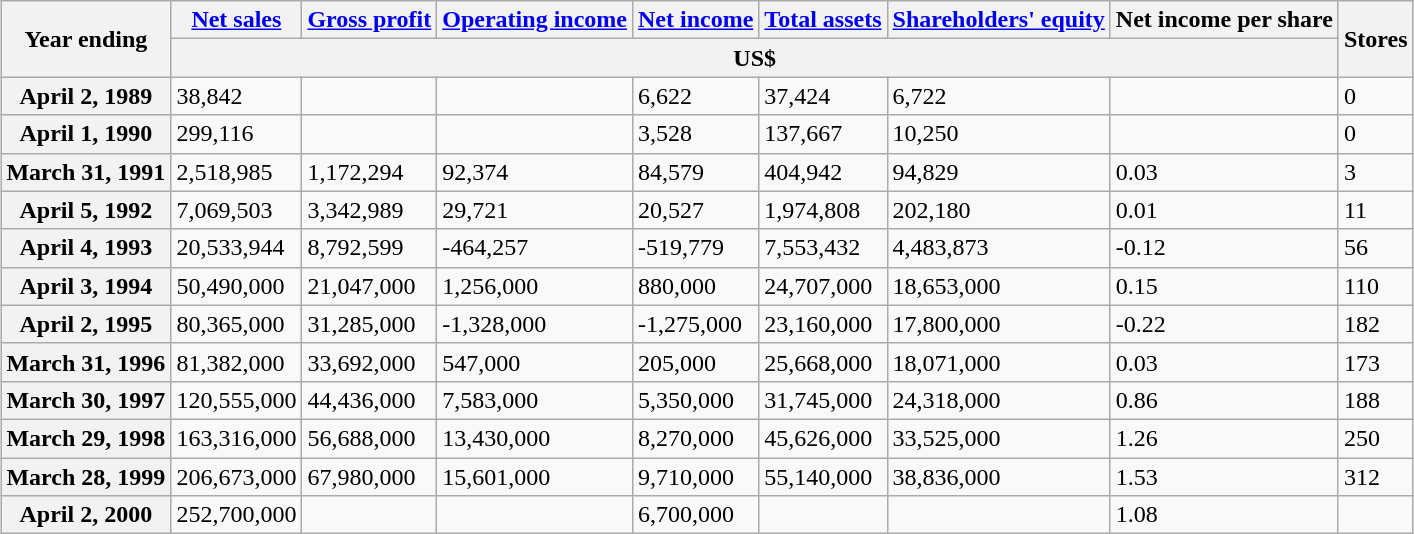<table class="wikitable" style="margin: 0 auto 0 auto;">
<tr>
<th rowspan=2>Year ending</th>
<th><a href='#'>Net sales</a></th>
<th><a href='#'>Gross profit</a></th>
<th><a href='#'>Operating income</a></th>
<th><a href='#'>Net income</a></th>
<th><a href='#'>Total assets</a></th>
<th><a href='#'>Shareholders' equity</a></th>
<th>Net income per share</th>
<th rowspan=2>Stores</th>
</tr>
<tr>
<th colspan=7>US$</th>
</tr>
<tr>
<th>April 2, 1989</th>
<td>38,842</td>
<td></td>
<td></td>
<td>6,622</td>
<td>37,424</td>
<td>6,722</td>
<td></td>
<td>0</td>
</tr>
<tr>
<th>April 1, 1990</th>
<td>299,116</td>
<td></td>
<td></td>
<td>3,528</td>
<td>137,667</td>
<td>10,250</td>
<td></td>
<td>0</td>
</tr>
<tr>
<th>March 31, 1991</th>
<td>2,518,985</td>
<td>1,172,294</td>
<td>92,374</td>
<td>84,579</td>
<td>404,942</td>
<td>94,829</td>
<td>0.03</td>
<td>3</td>
</tr>
<tr>
<th>April 5, 1992</th>
<td>7,069,503</td>
<td>3,342,989</td>
<td>29,721</td>
<td>20,527</td>
<td>1,974,808</td>
<td>202,180</td>
<td>0.01</td>
<td>11</td>
</tr>
<tr>
<th>April 4, 1993</th>
<td>20,533,944</td>
<td>8,792,599</td>
<td>-464,257</td>
<td>-519,779</td>
<td>7,553,432</td>
<td>4,483,873</td>
<td>-0.12</td>
<td>56</td>
</tr>
<tr>
<th>April 3, 1994</th>
<td>50,490,000</td>
<td>21,047,000</td>
<td>1,256,000</td>
<td>880,000</td>
<td>24,707,000</td>
<td>18,653,000</td>
<td>0.15</td>
<td>110</td>
</tr>
<tr>
<th>April 2, 1995</th>
<td>80,365,000</td>
<td>31,285,000</td>
<td>-1,328,000</td>
<td>-1,275,000</td>
<td>23,160,000</td>
<td>17,800,000</td>
<td>-0.22</td>
<td>182</td>
</tr>
<tr>
<th>March 31, 1996</th>
<td>81,382,000</td>
<td>33,692,000</td>
<td>547,000</td>
<td>205,000</td>
<td>25,668,000</td>
<td>18,071,000</td>
<td>0.03</td>
<td>173</td>
</tr>
<tr>
<th>March 30, 1997</th>
<td>120,555,000</td>
<td>44,436,000</td>
<td>7,583,000</td>
<td>5,350,000</td>
<td>31,745,000</td>
<td>24,318,000</td>
<td>0.86</td>
<td>188</td>
</tr>
<tr>
<th>March 29, 1998</th>
<td>163,316,000</td>
<td>56,688,000</td>
<td>13,430,000</td>
<td>8,270,000</td>
<td>45,626,000</td>
<td>33,525,000</td>
<td>1.26</td>
<td>250</td>
</tr>
<tr>
<th>March 28, 1999</th>
<td>206,673,000</td>
<td>67,980,000</td>
<td>15,601,000</td>
<td>9,710,000</td>
<td>55,140,000</td>
<td>38,836,000</td>
<td>1.53</td>
<td>312</td>
</tr>
<tr>
<th>April 2, 2000</th>
<td>252,700,000</td>
<td></td>
<td></td>
<td>6,700,000</td>
<td></td>
<td></td>
<td>1.08</td>
<td></td>
</tr>
</table>
